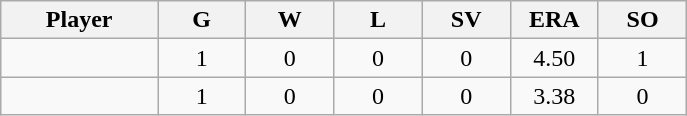<table class="wikitable sortable">
<tr>
<th bgcolor="#DDDDFF" width="16%">Player</th>
<th bgcolor="#DDDDFF" width="9%">G</th>
<th bgcolor="#DDDDFF" width="9%">W</th>
<th bgcolor="#DDDDFF" width="9%">L</th>
<th bgcolor="#DDDDFF" width="9%">SV</th>
<th bgcolor="#DDDDFF" width="9%">ERA</th>
<th bgcolor="#DDDDFF" width="9%">SO</th>
</tr>
<tr align="center">
<td></td>
<td>1</td>
<td>0</td>
<td>0</td>
<td>0</td>
<td>4.50</td>
<td>1</td>
</tr>
<tr align="center">
<td></td>
<td>1</td>
<td>0</td>
<td>0</td>
<td>0</td>
<td>3.38</td>
<td>0</td>
</tr>
</table>
